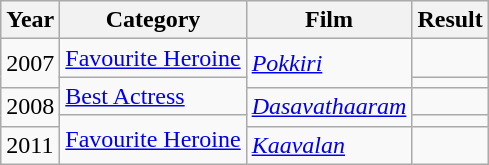<table class="wikitable sortable">
<tr>
<th>Year</th>
<th>Category</th>
<th>Film</th>
<th>Result</th>
</tr>
<tr>
<td rowspan="2">2007</td>
<td><a href='#'>Favourite Heroine</a></td>
<td rowspan="2"><em><a href='#'>Pokkiri</a></em></td>
<td></td>
</tr>
<tr>
<td rowspan="2"><a href='#'>Best Actress</a></td>
<td></td>
</tr>
<tr>
<td rowspan="2">2008</td>
<td rowspan="2"><em><a href='#'>Dasavathaaram</a></em></td>
<td></td>
</tr>
<tr>
<td rowspan="2"><a href='#'>Favourite Heroine</a></td>
<td></td>
</tr>
<tr>
<td>2011</td>
<td><em><a href='#'>Kaavalan</a></em></td>
<td></td>
</tr>
</table>
